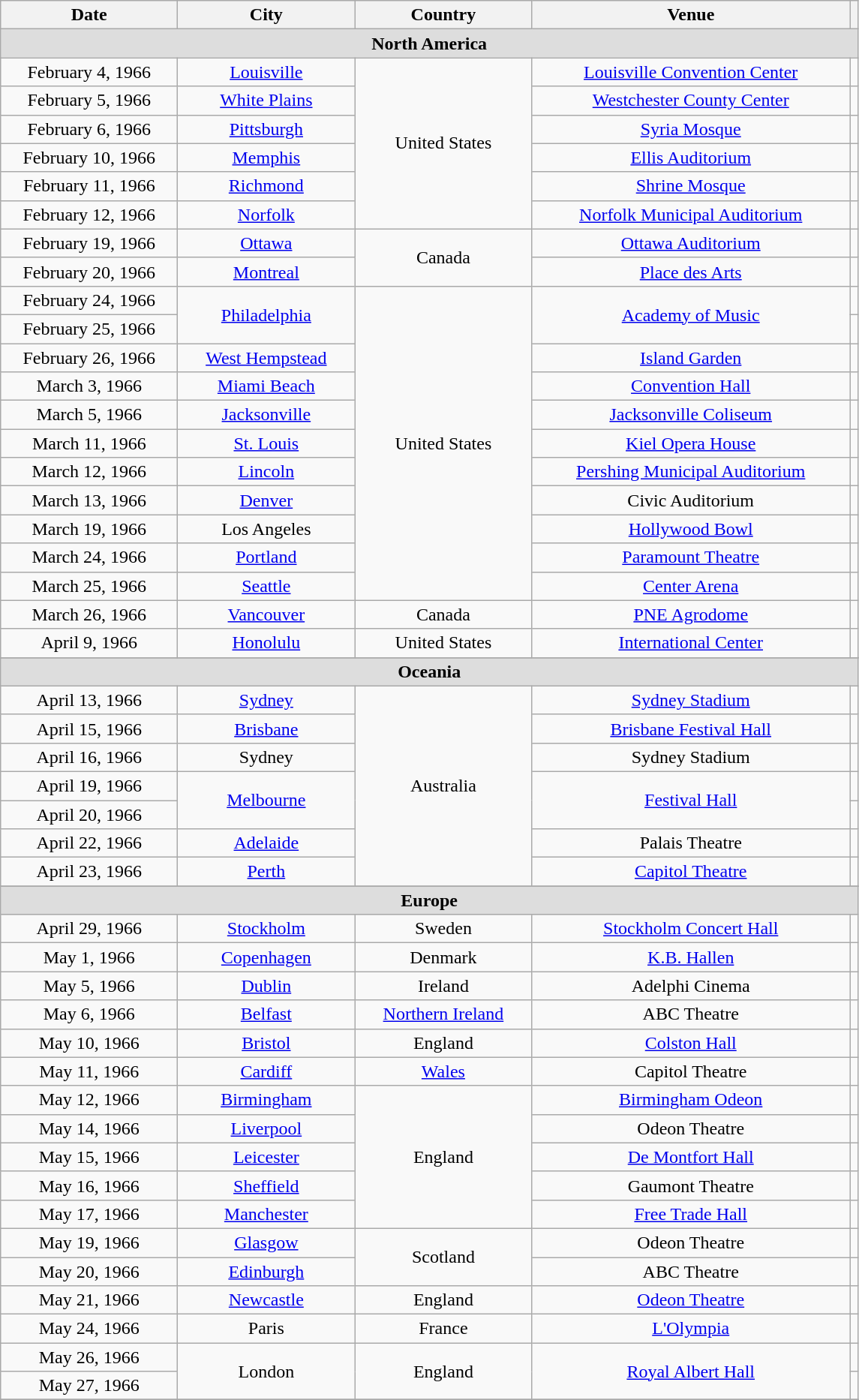<table class="wikitable" style="text-align:center;">
<tr>
<th width="150">Date</th>
<th width="150">City</th>
<th width="150">Country</th>
<th width="275">Venue</th>
<th></th>
</tr>
<tr style="background:#ddd;">
<td colspan="5"><strong>North America</strong></td>
</tr>
<tr>
<td>February 4, 1966</td>
<td><a href='#'>Louisville</a></td>
<td rowspan="6">United States</td>
<td><a href='#'>Louisville Convention Center</a></td>
<td></td>
</tr>
<tr>
<td>February 5, 1966</td>
<td><a href='#'>White Plains</a></td>
<td><a href='#'>Westchester County Center</a></td>
<td></td>
</tr>
<tr>
<td>February 6, 1966</td>
<td><a href='#'>Pittsburgh</a></td>
<td><a href='#'>Syria Mosque</a></td>
<td></td>
</tr>
<tr>
<td>February 10, 1966</td>
<td><a href='#'>Memphis</a></td>
<td><a href='#'>Ellis Auditorium</a></td>
<td></td>
</tr>
<tr>
<td>February 11, 1966</td>
<td><a href='#'>Richmond</a></td>
<td><a href='#'>Shrine Mosque</a></td>
<td></td>
</tr>
<tr>
<td>February 12, 1966</td>
<td><a href='#'>Norfolk</a></td>
<td><a href='#'>Norfolk Municipal Auditorium</a></td>
<td></td>
</tr>
<tr>
<td>February 19, 1966</td>
<td><a href='#'>Ottawa</a></td>
<td rowspan="2">Canada</td>
<td><a href='#'>Ottawa Auditorium</a></td>
<td></td>
</tr>
<tr>
<td>February 20, 1966</td>
<td><a href='#'>Montreal</a></td>
<td><a href='#'>Place des Arts</a></td>
<td></td>
</tr>
<tr>
<td>February 24, 1966</td>
<td rowspan="2"><a href='#'>Philadelphia</a></td>
<td rowspan="11">United States</td>
<td rowspan="2"><a href='#'>Academy of Music</a></td>
<td></td>
</tr>
<tr>
<td>February 25, 1966</td>
<td></td>
</tr>
<tr>
<td>February 26, 1966</td>
<td><a href='#'>West Hempstead</a></td>
<td><a href='#'>Island Garden</a></td>
<td></td>
</tr>
<tr>
<td>March 3, 1966</td>
<td><a href='#'>Miami Beach</a></td>
<td><a href='#'>Convention Hall</a></td>
<td></td>
</tr>
<tr>
<td>March 5, 1966</td>
<td><a href='#'>Jacksonville</a></td>
<td><a href='#'>Jacksonville Coliseum</a></td>
<td></td>
</tr>
<tr>
<td>March 11, 1966</td>
<td><a href='#'>St. Louis</a></td>
<td><a href='#'>Kiel Opera House</a></td>
<td></td>
</tr>
<tr>
<td>March 12, 1966</td>
<td><a href='#'>Lincoln</a></td>
<td><a href='#'>Pershing Municipal Auditorium</a></td>
<td></td>
</tr>
<tr>
<td>March 13, 1966</td>
<td><a href='#'>Denver</a></td>
<td>Civic Auditorium</td>
<td></td>
</tr>
<tr>
<td>March 19, 1966</td>
<td>Los Angeles</td>
<td><a href='#'>Hollywood Bowl</a></td>
</tr>
<tr>
<td>March 24, 1966</td>
<td><a href='#'>Portland</a></td>
<td><a href='#'>Paramount Theatre</a></td>
<td></td>
</tr>
<tr>
<td>March 25, 1966</td>
<td><a href='#'>Seattle</a></td>
<td><a href='#'>Center Arena</a></td>
<td></td>
</tr>
<tr>
<td>March 26, 1966</td>
<td><a href='#'>Vancouver</a></td>
<td>Canada</td>
<td><a href='#'>PNE Agrodome</a></td>
<td></td>
</tr>
<tr>
<td>April 9, 1966</td>
<td><a href='#'>Honolulu</a></td>
<td>United States</td>
<td><a href='#'>International Center</a></td>
<td></td>
</tr>
<tr>
</tr>
<tr style="background:#ddd;">
<td colspan="5"><strong>Oceania</strong></td>
</tr>
<tr>
<td>April 13, 1966</td>
<td><a href='#'>Sydney</a></td>
<td rowspan="7">Australia</td>
<td><a href='#'>Sydney Stadium</a></td>
<td></td>
</tr>
<tr>
<td>April 15, 1966</td>
<td><a href='#'>Brisbane</a></td>
<td><a href='#'>Brisbane Festival Hall</a></td>
<td></td>
</tr>
<tr>
<td>April 16, 1966</td>
<td>Sydney</td>
<td>Sydney Stadium</td>
<td></td>
</tr>
<tr>
<td>April 19, 1966</td>
<td rowspan="2"><a href='#'>Melbourne</a></td>
<td rowspan="2"><a href='#'>Festival Hall</a></td>
<td></td>
</tr>
<tr>
<td>April 20, 1966</td>
<td></td>
</tr>
<tr>
<td>April 22, 1966</td>
<td><a href='#'>Adelaide</a></td>
<td>Palais Theatre</td>
<td></td>
</tr>
<tr>
<td>April 23, 1966</td>
<td><a href='#'>Perth</a></td>
<td><a href='#'>Capitol Theatre</a></td>
<td></td>
</tr>
<tr>
</tr>
<tr style="background:#ddd;">
<td colspan="5"><strong>Europe</strong></td>
</tr>
<tr>
<td>April 29, 1966</td>
<td><a href='#'>Stockholm</a></td>
<td>Sweden</td>
<td><a href='#'>Stockholm Concert Hall</a></td>
<td></td>
</tr>
<tr>
<td>May 1, 1966</td>
<td><a href='#'>Copenhagen</a></td>
<td>Denmark</td>
<td><a href='#'>K.B. Hallen</a></td>
<td></td>
</tr>
<tr>
<td>May 5, 1966</td>
<td><a href='#'>Dublin</a></td>
<td>Ireland</td>
<td>Adelphi Cinema</td>
<td></td>
</tr>
<tr>
<td>May 6, 1966</td>
<td><a href='#'>Belfast</a></td>
<td><a href='#'>Northern Ireland</a></td>
<td>ABC Theatre</td>
<td></td>
</tr>
<tr>
<td>May 10, 1966</td>
<td><a href='#'>Bristol</a></td>
<td>England</td>
<td><a href='#'>Colston Hall</a></td>
<td></td>
</tr>
<tr>
<td>May 11, 1966</td>
<td><a href='#'>Cardiff</a></td>
<td><a href='#'>Wales</a></td>
<td>Capitol Theatre</td>
<td></td>
</tr>
<tr>
<td>May 12, 1966</td>
<td><a href='#'>Birmingham</a></td>
<td rowspan="5">England</td>
<td><a href='#'>Birmingham Odeon</a></td>
<td></td>
</tr>
<tr>
<td>May 14, 1966</td>
<td><a href='#'>Liverpool</a></td>
<td>Odeon Theatre</td>
<td></td>
</tr>
<tr>
<td>May 15, 1966</td>
<td><a href='#'>Leicester</a></td>
<td><a href='#'>De Montfort Hall</a></td>
<td></td>
</tr>
<tr>
<td>May 16, 1966</td>
<td><a href='#'>Sheffield</a></td>
<td>Gaumont Theatre</td>
<td></td>
</tr>
<tr>
<td>May 17, 1966</td>
<td><a href='#'>Manchester</a></td>
<td><a href='#'>Free Trade Hall</a></td>
<td></td>
</tr>
<tr>
<td>May 19, 1966</td>
<td><a href='#'>Glasgow</a></td>
<td rowspan="2">Scotland</td>
<td>Odeon Theatre</td>
<td></td>
</tr>
<tr>
<td>May 20, 1966</td>
<td><a href='#'>Edinburgh</a></td>
<td>ABC Theatre</td>
<td></td>
</tr>
<tr>
<td>May 21, 1966</td>
<td><a href='#'>Newcastle</a></td>
<td>England</td>
<td><a href='#'>Odeon Theatre</a></td>
<td></td>
</tr>
<tr>
<td>May 24, 1966</td>
<td>Paris</td>
<td>France</td>
<td><a href='#'>L'Olympia</a></td>
<td></td>
</tr>
<tr>
<td>May 26, 1966</td>
<td rowspan="2">London</td>
<td rowspan="2">England</td>
<td rowspan="2"><a href='#'>Royal Albert Hall</a></td>
<td></td>
</tr>
<tr>
<td>May 27, 1966</td>
<td></td>
</tr>
<tr>
</tr>
</table>
